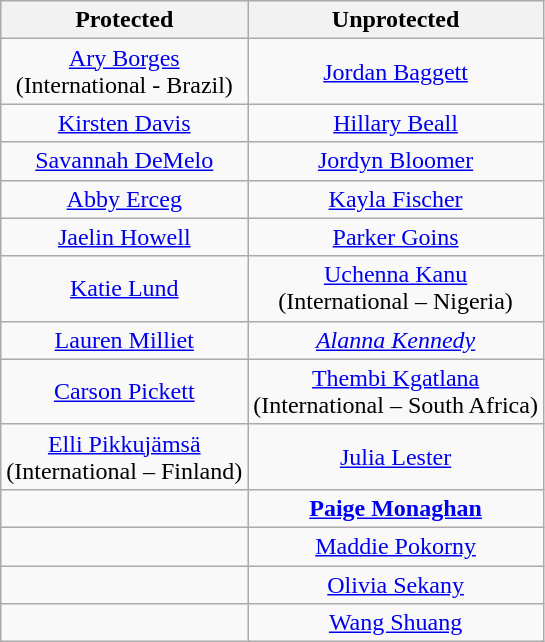<table class="wikitable" style="text-align:center;">
<tr>
<th scope="col">Protected</th>
<th scope="col">Unprotected</th>
</tr>
<tr>
<td><a href='#'>Ary Borges</a><br>(International - Brazil)</td>
<td><a href='#'>Jordan Baggett</a></td>
</tr>
<tr>
<td><a href='#'>Kirsten Davis</a></td>
<td><a href='#'>Hillary Beall</a></td>
</tr>
<tr>
<td><a href='#'>Savannah DeMelo</a></td>
<td><a href='#'>Jordyn Bloomer</a></td>
</tr>
<tr>
<td><a href='#'>Abby Erceg</a></td>
<td><a href='#'>Kayla Fischer</a></td>
</tr>
<tr>
<td><a href='#'>Jaelin Howell</a></td>
<td><a href='#'>Parker Goins</a></td>
</tr>
<tr>
<td><a href='#'>Katie Lund</a></td>
<td><a href='#'>Uchenna Kanu</a><br>(International – Nigeria)</td>
</tr>
<tr>
<td><a href='#'>Lauren Milliet</a></td>
<td><em><a href='#'>Alanna Kennedy</a></em></td>
</tr>
<tr>
<td><a href='#'>Carson Pickett</a></td>
<td><a href='#'>Thembi Kgatlana</a><br>(International – South Africa)</td>
</tr>
<tr>
<td><a href='#'>Elli Pikkujämsä</a><br>(International – Finland)</td>
<td><a href='#'>Julia Lester</a></td>
</tr>
<tr>
<td></td>
<td><strong><a href='#'>Paige Monaghan</a></strong></td>
</tr>
<tr>
<td></td>
<td><a href='#'>Maddie Pokorny</a></td>
</tr>
<tr>
<td></td>
<td><a href='#'>Olivia Sekany</a></td>
</tr>
<tr>
<td></td>
<td><a href='#'>Wang Shuang</a></td>
</tr>
</table>
